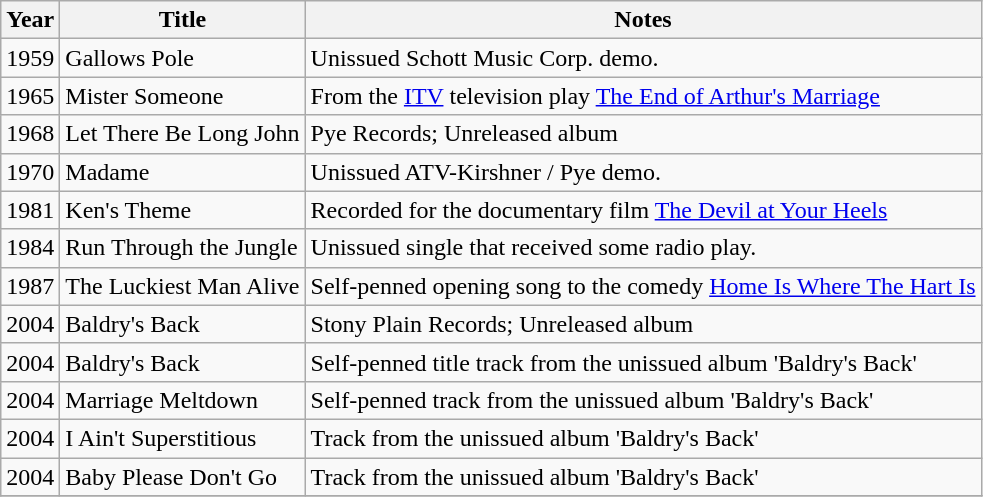<table class="wikitable">
<tr>
<th>Year</th>
<th>Title</th>
<th>Notes</th>
</tr>
<tr>
<td>1959</td>
<td>Gallows Pole</td>
<td>Unissued Schott Music Corp. demo.</td>
</tr>
<tr>
<td>1965</td>
<td>Mister Someone</td>
<td>From the <a href='#'>ITV</a> television play <a href='#'>The End of Arthur's Marriage</a></td>
</tr>
<tr>
<td>1968</td>
<td>Let There Be Long John</td>
<td>Pye Records; Unreleased album</td>
</tr>
<tr>
<td>1970</td>
<td>Madame</td>
<td>Unissued ATV-Kirshner / Pye demo.</td>
</tr>
<tr>
<td>1981</td>
<td>Ken's Theme</td>
<td>Recorded for the documentary film <a href='#'>The Devil at Your Heels</a></td>
</tr>
<tr>
<td>1984</td>
<td>Run Through the Jungle</td>
<td>Unissued single that received some radio play.</td>
</tr>
<tr>
<td>1987</td>
<td>The Luckiest Man Alive</td>
<td>Self-penned opening song to the comedy <a href='#'>Home Is Where The Hart Is</a></td>
</tr>
<tr>
<td>2004</td>
<td>Baldry's Back</td>
<td>Stony Plain Records; Unreleased album</td>
</tr>
<tr>
<td>2004</td>
<td>Baldry's Back</td>
<td>Self-penned title track from the unissued album 'Baldry's Back'</td>
</tr>
<tr>
<td>2004</td>
<td>Marriage Meltdown</td>
<td>Self-penned track from the unissued album 'Baldry's Back'</td>
</tr>
<tr>
<td>2004</td>
<td>I Ain't Superstitious</td>
<td>Track from the unissued album 'Baldry's Back'</td>
</tr>
<tr>
<td>2004</td>
<td>Baby Please Don't Go</td>
<td>Track from the unissued album 'Baldry's Back'</td>
</tr>
<tr>
</tr>
</table>
